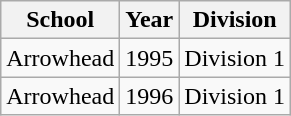<table class="wikitable">
<tr>
<th>School</th>
<th>Year</th>
<th>Division</th>
</tr>
<tr>
<td>Arrowhead</td>
<td>1995</td>
<td>Division 1</td>
</tr>
<tr>
<td>Arrowhead</td>
<td>1996</td>
<td>Division 1</td>
</tr>
</table>
